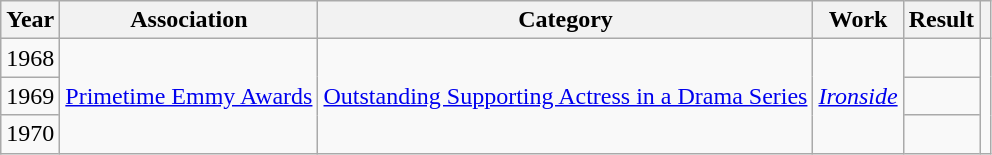<table class="wikitable sortable">
<tr>
<th>Year</th>
<th>Association</th>
<th>Category</th>
<th>Work</th>
<th>Result</th>
<th></th>
</tr>
<tr>
<td>1968</td>
<td rowspan="3"><a href='#'>Primetime Emmy Awards</a></td>
<td rowspan="3"><a href='#'>Outstanding Supporting Actress in a Drama Series</a></td>
<td rowspan="3"><em><a href='#'>Ironside</a></em></td>
<td></td>
<td rowspan="3"></td>
</tr>
<tr>
<td>1969</td>
<td></td>
</tr>
<tr>
<td>1970</td>
<td></td>
</tr>
</table>
